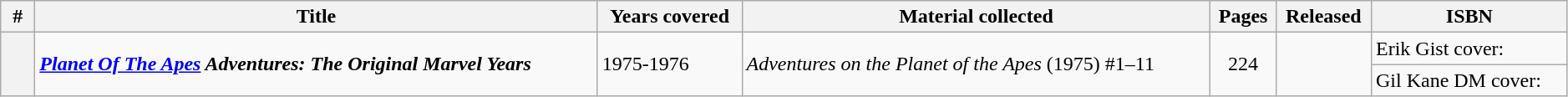<table class="wikitable sortable" width=99%>
<tr>
<th class="unsortable" width=20px>#</th>
<th>Title</th>
<th>Years covered</th>
<th class="unsortable">Material collected</th>
<th>Pages</th>
<th>Released</th>
<th class="unsortable">ISBN</th>
</tr>
<tr>
<th style="background-color: light grey;" rowspan=2></th>
<td rowspan=2><strong><em><a href='#'>Planet Of The Apes</a> Adventures: The Original Marvel Years</em></strong></td>
<td rowspan=2>1975-1976</td>
<td rowspan=2><em>Adventures on the Planet of the Apes</em> (1975) #1–11</td>
<td style="text-align: center;" rowspan=2>224</td>
<td rowspan=2></td>
<td>Erik Gist cover: </td>
</tr>
<tr>
<td>Gil Kane DM cover: </td>
</tr>
</table>
